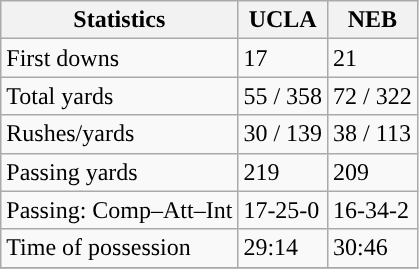<table class="wikitable" style="float: left;">
<tr>
<th>Statistics</th>
<th>UCLA</th>
<th>NEB</th>
</tr>
<tr>
<td>First downs</td>
<td>17</td>
<td>21</td>
</tr>
<tr>
<td>Total yards</td>
<td>55 / 358</td>
<td>72 / 322</td>
</tr>
<tr>
<td>Rushes/yards</td>
<td>30 / 139</td>
<td>38 / 113</td>
</tr>
<tr>
<td>Passing yards</td>
<td>219</td>
<td>209</td>
</tr>
<tr>
<td>Passing: Comp–Att–Int</td>
<td>17-25-0</td>
<td>16-34-2</td>
</tr>
<tr>
<td>Time of possession</td>
<td>29:14</td>
<td>30:46</td>
</tr>
<tr>
</tr>
</table>
